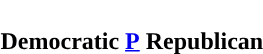<table style="text-align:center">
<tr style="color:white">
<td style="background:"><strong>57</strong></td>
<td style="background:"><strong>1</strong></td>
<td style="background:"><strong>38</strong></td>
</tr>
<tr>
<td><span><strong>Democratic</strong></span></td>
<td><strong><a href='#'>P</a></strong></td>
<td><span><strong>Republican</strong></span></td>
</tr>
</table>
